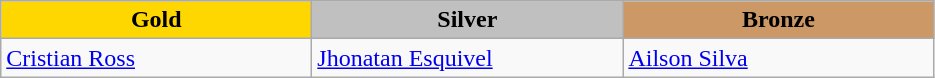<table class="wikitable" style="text-align:left">
<tr align="center">
<td width=200 bgcolor=gold><strong>Gold</strong></td>
<td width=200 bgcolor=silver><strong>Silver</strong></td>
<td width=200 bgcolor=CC9966><strong>Bronze</strong></td>
</tr>
<tr>
<td><a href='#'>Cristian Ross</a><br><em></em></td>
<td><a href='#'>Jhonatan Esquivel</a><br><em></em></td>
<td><a href='#'>Ailson Silva</a><br><em></em></td>
</tr>
</table>
